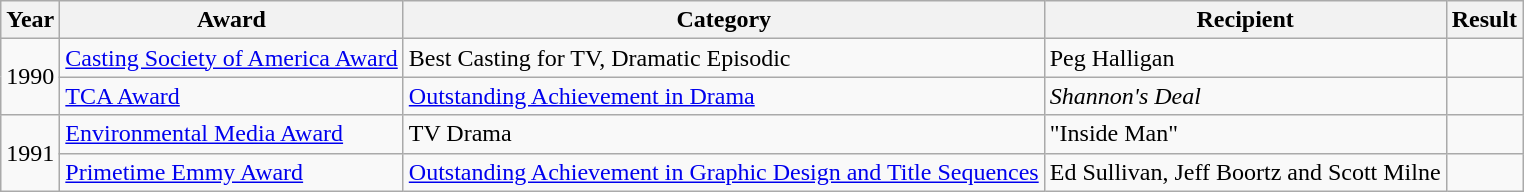<table class="wikitable">
<tr>
<th>Year</th>
<th>Award</th>
<th>Category</th>
<th>Recipient</th>
<th>Result</th>
</tr>
<tr>
<td rowspan=2>1990</td>
<td><a href='#'>Casting Society of America Award</a></td>
<td>Best Casting for TV, Dramatic Episodic</td>
<td>Peg Halligan</td>
<td></td>
</tr>
<tr>
<td><a href='#'>TCA Award</a></td>
<td><a href='#'>Outstanding Achievement in Drama</a></td>
<td><em>Shannon's Deal</em></td>
<td></td>
</tr>
<tr>
<td rowspan=2>1991</td>
<td><a href='#'>Environmental Media Award</a></td>
<td>TV Drama</td>
<td>"Inside Man"</td>
<td></td>
</tr>
<tr>
<td><a href='#'>Primetime Emmy Award</a></td>
<td><a href='#'>Outstanding Achievement in Graphic Design and Title Sequences</a></td>
<td>Ed Sullivan, Jeff Boortz and Scott Milne</td>
<td></td>
</tr>
</table>
